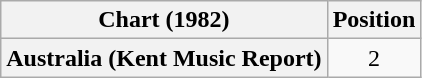<table class="wikitable plainrowheaders" style="text-align:center">
<tr>
<th scope="col">Chart (1982)</th>
<th scope="col">Position</th>
</tr>
<tr>
<th scope="row">Australia (Kent Music Report)</th>
<td>2</td>
</tr>
</table>
